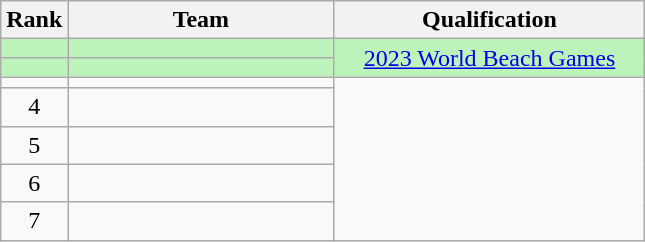<table class="wikitable">
<tr>
<th>Rank</th>
<th width=170>Team</th>
<th width=200>Qualification</th>
</tr>
<tr bgcolor="#bbf3bb">
<td align=center></td>
<td></td>
<td rowspan=2 align=center><a href='#'>2023 World Beach Games</a></td>
</tr>
<tr bgcolor="#bbf3bb">
<td align=center></td>
<td></td>
</tr>
<tr>
<td align=center></td>
<td></td>
<td rowspan=11></td>
</tr>
<tr>
<td align=center>4</td>
<td></td>
</tr>
<tr>
<td align=center>5</td>
<td></td>
</tr>
<tr>
<td align=center>6</td>
<td></td>
</tr>
<tr>
<td align=center>7</td>
<td></td>
</tr>
</table>
